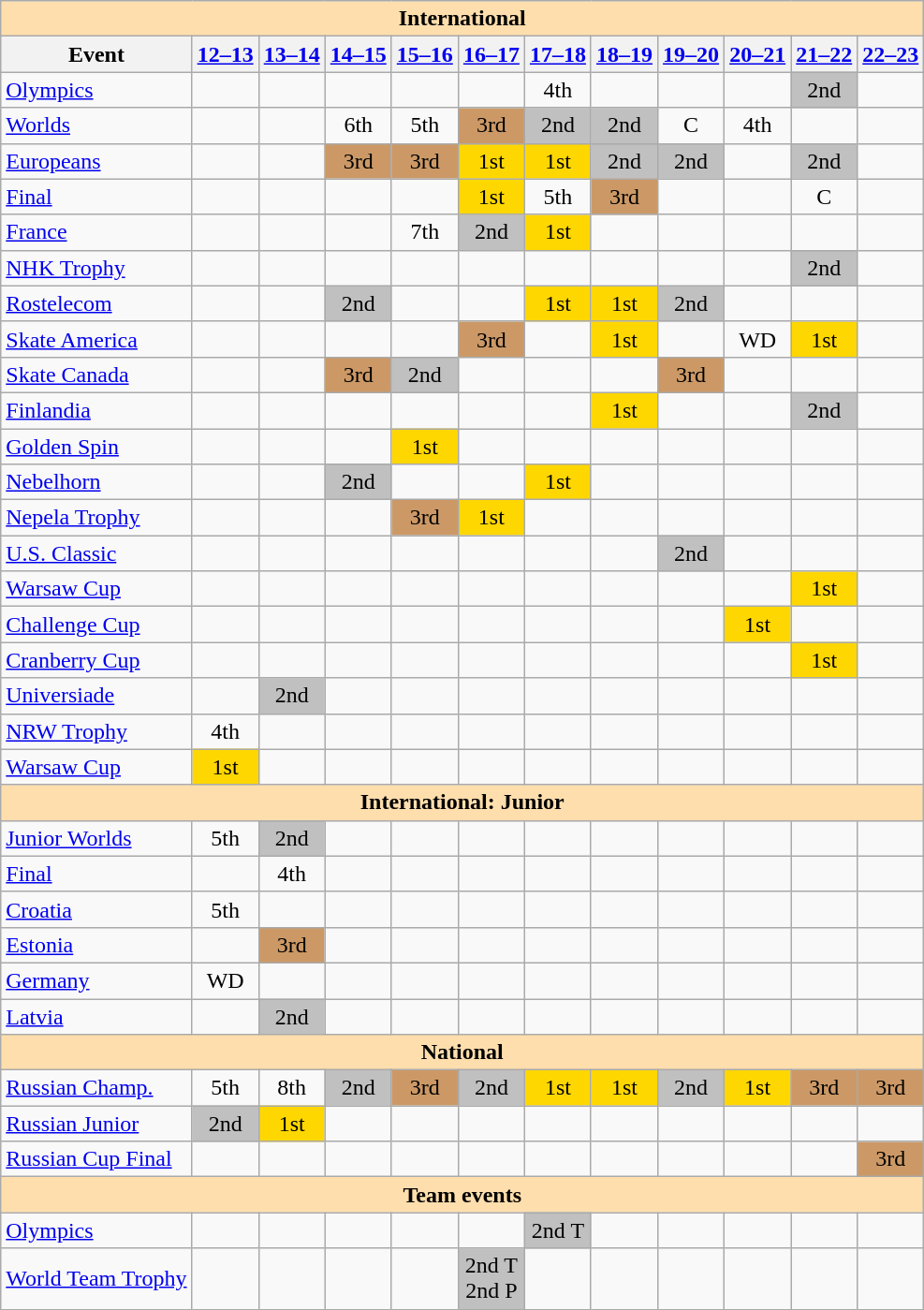<table class="wikitable" style="text-align:center">
<tr>
<th colspan="12" style="background-color: #ffdead; " align="center">International</th>
</tr>
<tr>
<th>Event</th>
<th><a href='#'>12–13</a></th>
<th><a href='#'>13–14</a></th>
<th><a href='#'>14–15</a></th>
<th><a href='#'>15–16</a></th>
<th><a href='#'>16–17</a></th>
<th><a href='#'>17–18</a></th>
<th><a href='#'>18–19</a></th>
<th><a href='#'>19–20</a></th>
<th><a href='#'>20–21</a></th>
<th><a href='#'>21–22</a></th>
<th><a href='#'>22–23</a></th>
</tr>
<tr>
<td align=left><a href='#'>Olympics</a></td>
<td></td>
<td></td>
<td></td>
<td></td>
<td></td>
<td>4th</td>
<td></td>
<td></td>
<td></td>
<td bgcolor=silver>2nd</td>
<td></td>
</tr>
<tr>
<td align=left><a href='#'>Worlds</a></td>
<td></td>
<td></td>
<td>6th</td>
<td>5th</td>
<td bgcolor=cc9966>3rd</td>
<td bgcolor=silver>2nd</td>
<td bgcolor=silver>2nd</td>
<td>C</td>
<td>4th</td>
<td></td>
<td></td>
</tr>
<tr>
<td align=left><a href='#'>Europeans</a></td>
<td></td>
<td></td>
<td bgcolor=cc9966>3rd</td>
<td bgcolor=cc9966>3rd</td>
<td bgcolor=gold>1st</td>
<td bgcolor=gold>1st</td>
<td bgcolor=silver>2nd</td>
<td bgcolor=silver>2nd</td>
<td></td>
<td bgcolor=silver>2nd</td>
<td></td>
</tr>
<tr>
<td align=left> <a href='#'>Final</a></td>
<td></td>
<td></td>
<td></td>
<td></td>
<td bgcolor=gold>1st</td>
<td>5th</td>
<td bgcolor=cc9966>3rd</td>
<td></td>
<td></td>
<td>C</td>
<td></td>
</tr>
<tr>
<td align=left> <a href='#'>France</a></td>
<td></td>
<td></td>
<td></td>
<td>7th</td>
<td bgcolor="silver">2nd</td>
<td bgcolor="gold">1st</td>
<td></td>
<td></td>
<td></td>
<td></td>
<td></td>
</tr>
<tr>
<td align=left> <a href='#'>NHK Trophy</a></td>
<td></td>
<td></td>
<td></td>
<td></td>
<td></td>
<td></td>
<td></td>
<td></td>
<td></td>
<td bgcolor="silver">2nd</td>
<td></td>
</tr>
<tr>
<td align=left> <a href='#'>Rostelecom</a></td>
<td></td>
<td></td>
<td bgcolor="silver">2nd</td>
<td></td>
<td></td>
<td bgcolor="gold">1st</td>
<td bgcolor="gold">1st</td>
<td bgcolor="silver">2nd</td>
<td></td>
<td></td>
<td></td>
</tr>
<tr>
<td align=left> <a href='#'>Skate America</a></td>
<td></td>
<td></td>
<td></td>
<td></td>
<td bgcolor="cc9966">3rd</td>
<td></td>
<td bgcolor="gold">1st</td>
<td></td>
<td>WD</td>
<td bgcolor=gold>1st</td>
<td></td>
</tr>
<tr>
<td align=left> <a href='#'>Skate Canada</a></td>
<td></td>
<td></td>
<td bgcolor="cc9966">3rd</td>
<td bgcolor="silver">2nd</td>
<td></td>
<td></td>
<td></td>
<td bgcolor="cc9966">3rd</td>
<td></td>
<td></td>
<td></td>
</tr>
<tr>
<td align=left> <a href='#'>Finlandia</a></td>
<td></td>
<td></td>
<td></td>
<td></td>
<td></td>
<td></td>
<td bgcolor="gold">1st</td>
<td></td>
<td></td>
<td bgcolor="silver">2nd</td>
<td></td>
</tr>
<tr>
<td align=left> <a href='#'>Golden Spin</a></td>
<td></td>
<td></td>
<td></td>
<td bgcolor="gold">1st</td>
<td></td>
<td></td>
<td></td>
<td></td>
<td></td>
<td></td>
<td></td>
</tr>
<tr>
<td align=left> <a href='#'>Nebelhorn</a></td>
<td></td>
<td></td>
<td bgcolor="silver">2nd</td>
<td></td>
<td></td>
<td bgcolor="gold">1st</td>
<td></td>
<td></td>
<td></td>
<td></td>
<td></td>
</tr>
<tr>
<td align=left> <a href='#'>Nepela Trophy</a></td>
<td></td>
<td></td>
<td></td>
<td bgcolor="cc9966">3rd</td>
<td bgcolor="gold">1st</td>
<td></td>
<td></td>
<td></td>
<td></td>
<td></td>
<td></td>
</tr>
<tr>
<td align=left> <a href='#'>U.S. Classic</a></td>
<td></td>
<td></td>
<td></td>
<td></td>
<td></td>
<td></td>
<td></td>
<td bgcolor="silver">2nd</td>
<td></td>
<td></td>
<td></td>
</tr>
<tr>
<td align=left> <a href='#'>Warsaw Cup</a></td>
<td></td>
<td></td>
<td></td>
<td></td>
<td></td>
<td></td>
<td></td>
<td></td>
<td></td>
<td bgcolor="gold">1st</td>
<td></td>
</tr>
<tr>
<td align=left><a href='#'>Challenge Cup</a></td>
<td></td>
<td></td>
<td></td>
<td></td>
<td></td>
<td></td>
<td></td>
<td></td>
<td bgcolor="gold">1st</td>
<td></td>
<td></td>
</tr>
<tr>
<td align=left><a href='#'>Cranberry Cup</a></td>
<td></td>
<td></td>
<td></td>
<td></td>
<td></td>
<td></td>
<td></td>
<td></td>
<td></td>
<td bgcolor="gold">1st</td>
<td></td>
</tr>
<tr>
<td align=left><a href='#'>Universiade</a></td>
<td></td>
<td bgcolor="silver">2nd</td>
<td></td>
<td></td>
<td></td>
<td></td>
<td></td>
<td></td>
<td></td>
<td></td>
<td></td>
</tr>
<tr>
<td align=left><a href='#'>NRW Trophy</a></td>
<td>4th</td>
<td></td>
<td></td>
<td></td>
<td></td>
<td></td>
<td></td>
<td></td>
<td></td>
<td></td>
<td></td>
</tr>
<tr>
<td align=left><a href='#'>Warsaw Cup</a></td>
<td bgcolor="gold">1st</td>
<td></td>
<td></td>
<td></td>
<td></td>
<td></td>
<td></td>
<td></td>
<td></td>
<td></td>
<td></td>
</tr>
<tr>
<th colspan="12" style="background-color: #ffdead; " align="center">International: Junior</th>
</tr>
<tr>
<td align=left><a href='#'>Junior Worlds</a></td>
<td>5th</td>
<td bgcolor="silver">2nd</td>
<td></td>
<td></td>
<td></td>
<td></td>
<td></td>
<td></td>
<td></td>
<td></td>
<td></td>
</tr>
<tr>
<td align=left> <a href='#'>Final</a></td>
<td></td>
<td>4th</td>
<td></td>
<td></td>
<td></td>
<td></td>
<td></td>
<td></td>
<td></td>
<td></td>
<td></td>
</tr>
<tr>
<td align=left> <a href='#'>Croatia</a></td>
<td>5th</td>
<td></td>
<td></td>
<td></td>
<td></td>
<td></td>
<td></td>
<td></td>
<td></td>
<td></td>
<td></td>
</tr>
<tr>
<td align=left> <a href='#'>Estonia</a></td>
<td></td>
<td bgcolor="cc9966">3rd</td>
<td></td>
<td></td>
<td></td>
<td></td>
<td></td>
<td></td>
<td></td>
<td></td>
<td></td>
</tr>
<tr>
<td align=left> <a href='#'>Germany</a></td>
<td>WD</td>
<td></td>
<td></td>
<td></td>
<td></td>
<td></td>
<td></td>
<td></td>
<td></td>
<td></td>
<td></td>
</tr>
<tr>
<td align=left> <a href='#'>Latvia</a></td>
<td></td>
<td bgcolor="silver">2nd</td>
<td></td>
<td></td>
<td></td>
<td></td>
<td></td>
<td></td>
<td></td>
<td></td>
<td></td>
</tr>
<tr>
<th colspan="12" style="background-color: #ffdead; " align="center">National</th>
</tr>
<tr>
<td align=left><a href='#'>Russian Champ.</a></td>
<td>5th</td>
<td>8th</td>
<td bgcolor="silver">2nd</td>
<td bgcolor="cc9966">3rd</td>
<td bgcolor="silver">2nd</td>
<td bgcolor="gold">1st</td>
<td bgcolor="gold">1st</td>
<td bgcolor="silver">2nd</td>
<td bgcolor="gold">1st</td>
<td bgcolor="cc9966">3rd</td>
<td bgcolor=cc9966>3rd</td>
</tr>
<tr>
<td align=left><a href='#'>Russian Junior</a></td>
<td bgcolor="silver">2nd</td>
<td bgcolor="gold">1st</td>
<td></td>
<td></td>
<td></td>
<td></td>
<td></td>
<td></td>
<td></td>
<td></td>
<td></td>
</tr>
<tr>
<td align="left"><a href='#'>Russian Cup Final</a></td>
<td></td>
<td></td>
<td></td>
<td></td>
<td></td>
<td></td>
<td></td>
<td></td>
<td></td>
<td></td>
<td bgcolor=cc9966>3rd</td>
</tr>
<tr>
<th colspan="12" style="background-color: #ffdead; " align="center">Team events</th>
</tr>
<tr>
<td align=left><a href='#'>Olympics</a></td>
<td></td>
<td></td>
<td></td>
<td></td>
<td></td>
<td bgcolor="silver">2nd T</td>
<td></td>
<td></td>
<td></td>
<td></td>
<td></td>
</tr>
<tr>
<td align=left><a href='#'>World Team Trophy</a></td>
<td></td>
<td></td>
<td></td>
<td></td>
<td bgcolor="silver">2nd T <br>2nd P</td>
<td></td>
<td></td>
<td></td>
<td></td>
<td></td>
<td></td>
</tr>
</table>
